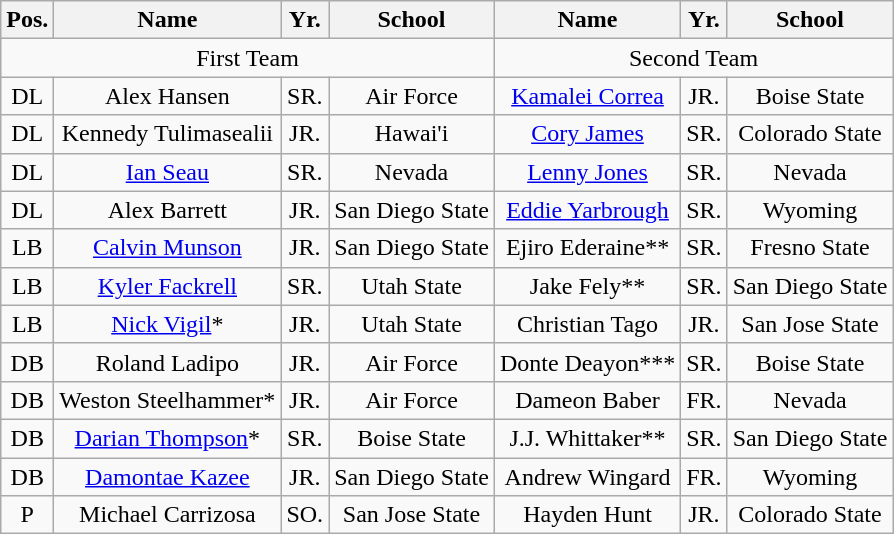<table class="wikitable">
<tr>
<th>Pos.</th>
<th>Name</th>
<th>Yr.</th>
<th>School</th>
<th>Name</th>
<th>Yr.</th>
<th>School</th>
</tr>
<tr>
<td colspan="4" style="text-align:center;">First Team</td>
<td colspan="4" style="text-align:center;">Second Team</td>
</tr>
<tr style="text-align:center;">
<td>DL</td>
<td>Alex Hansen</td>
<td>SR.</td>
<td>Air Force</td>
<td><a href='#'>Kamalei Correa</a></td>
<td>JR.</td>
<td>Boise State</td>
</tr>
<tr style="text-align:center;">
<td>DL</td>
<td>Kennedy Tulimasealii</td>
<td>JR.</td>
<td>Hawai'i</td>
<td><a href='#'>Cory James</a></td>
<td>SR.</td>
<td>Colorado State</td>
</tr>
<tr style="text-align:center;">
<td>DL</td>
<td><a href='#'>Ian Seau</a></td>
<td>SR.</td>
<td>Nevada</td>
<td><a href='#'>Lenny Jones</a></td>
<td>SR.</td>
<td>Nevada</td>
</tr>
<tr style="text-align:center;">
<td>DL</td>
<td>Alex Barrett</td>
<td>JR.</td>
<td>San Diego State</td>
<td><a href='#'>Eddie Yarbrough</a></td>
<td>SR.</td>
<td>Wyoming</td>
</tr>
<tr style="text-align:center;">
<td>LB</td>
<td><a href='#'>Calvin Munson</a></td>
<td>JR.</td>
<td>San Diego State</td>
<td>Ejiro Ederaine**</td>
<td>SR.</td>
<td>Fresno State</td>
</tr>
<tr style="text-align:center;">
<td>LB</td>
<td><a href='#'>Kyler Fackrell</a></td>
<td>SR.</td>
<td>Utah State</td>
<td>Jake Fely**</td>
<td>SR.</td>
<td>San Diego State</td>
</tr>
<tr style="text-align:center;">
<td>LB</td>
<td><a href='#'>Nick Vigil</a>*</td>
<td>JR.</td>
<td>Utah State</td>
<td>Christian Tago</td>
<td>JR.</td>
<td>San Jose State</td>
</tr>
<tr style="text-align:center;">
<td>DB</td>
<td>Roland Ladipo</td>
<td>JR.</td>
<td>Air Force</td>
<td>Donte Deayon***</td>
<td>SR.</td>
<td>Boise State</td>
</tr>
<tr style="text-align:center;">
<td>DB</td>
<td>Weston Steelhammer*</td>
<td>JR.</td>
<td>Air Force</td>
<td>Dameon Baber</td>
<td>FR.</td>
<td>Nevada</td>
</tr>
<tr style="text-align:center;">
<td>DB</td>
<td><a href='#'>Darian Thompson</a>*</td>
<td>SR.</td>
<td>Boise State</td>
<td>J.J. Whittaker**</td>
<td>SR.</td>
<td>San Diego State</td>
</tr>
<tr style="text-align:center;">
<td>DB</td>
<td><a href='#'>Damontae Kazee</a></td>
<td>JR.</td>
<td>San Diego State</td>
<td>Andrew Wingard</td>
<td>FR.</td>
<td>Wyoming</td>
</tr>
<tr style="text-align:center;">
<td>P</td>
<td>Michael Carrizosa</td>
<td>SO.</td>
<td>San Jose State</td>
<td>Hayden Hunt</td>
<td>JR.</td>
<td>Colorado State</td>
</tr>
</table>
